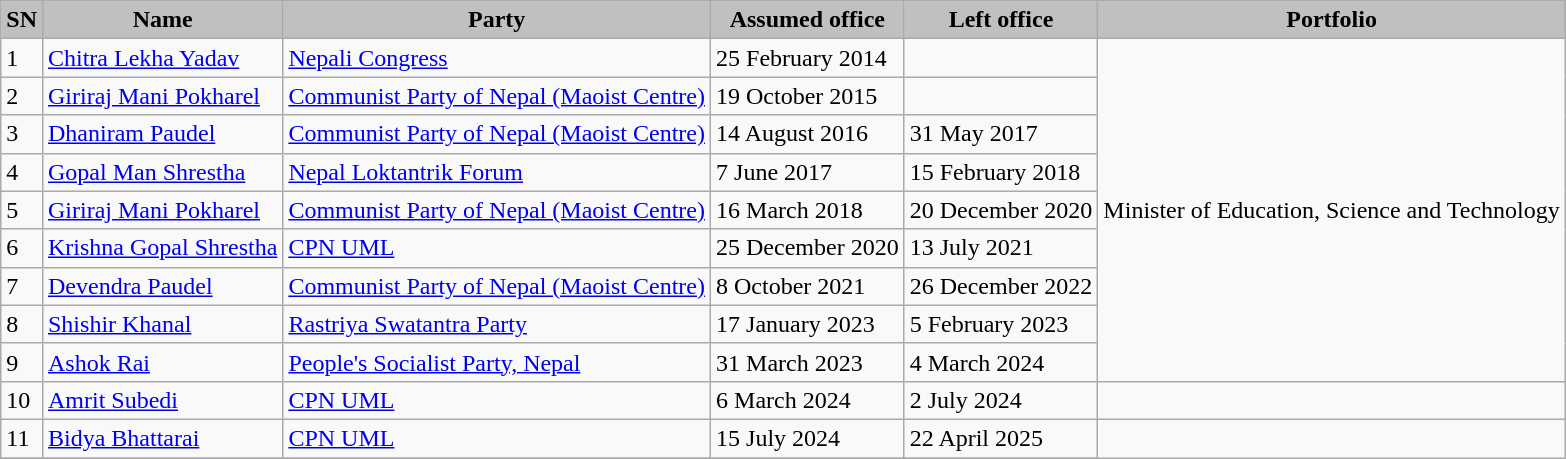<table class="wikitable sortable">
<tr>
<th style="background-color:silver;">SN</th>
<th style="background-color:silver;">Name</th>
<th style="background-color:silver;">Party</th>
<th style="background-color:silver;">Assumed office</th>
<th style="background-color:silver;">Left office</th>
<th style="background-color:silver;">Portfolio</th>
</tr>
<tr>
<td>1</td>
<td><a href='#'>Chitra Lekha Yadav</a></td>
<td><a href='#'>Nepali Congress</a></td>
<td>25 February 2014</td>
<td></td>
<td rowspan="9">Minister of Education, Science and Technology</td>
</tr>
<tr>
<td>2</td>
<td><a href='#'>Giriraj Mani Pokharel</a></td>
<td><a href='#'>Communist Party of Nepal (Maoist Centre)</a></td>
<td>19 October 2015</td>
<td></td>
</tr>
<tr>
<td>3</td>
<td><a href='#'>Dhaniram Paudel</a></td>
<td><a href='#'>Communist Party of Nepal (Maoist Centre)</a></td>
<td>14 August 2016</td>
<td>31 May 2017</td>
</tr>
<tr>
<td>4</td>
<td><a href='#'>Gopal Man Shrestha</a></td>
<td><a href='#'>Nepal Loktantrik Forum</a></td>
<td>7 June 2017</td>
<td>15 February 2018</td>
</tr>
<tr>
<td>5</td>
<td><a href='#'>Giriraj Mani Pokharel</a></td>
<td><a href='#'>Communist Party of Nepal (Maoist Centre)</a></td>
<td>16 March 2018</td>
<td>20 December 2020</td>
</tr>
<tr>
<td>6</td>
<td><a href='#'>Krishna Gopal Shrestha</a></td>
<td><a href='#'>CPN UML</a></td>
<td>25 December 2020</td>
<td>13 July 2021</td>
</tr>
<tr>
<td>7</td>
<td><a href='#'>Devendra Paudel</a></td>
<td><a href='#'>Communist Party of Nepal (Maoist Centre)</a></td>
<td>8 October 2021</td>
<td>26 December 2022</td>
</tr>
<tr>
<td>8</td>
<td><a href='#'>Shishir Khanal</a></td>
<td><a href='#'>Rastriya Swatantra Party</a></td>
<td>17 January 2023</td>
<td>5 February 2023</td>
</tr>
<tr>
<td>9</td>
<td><a href='#'>Ashok Rai</a></td>
<td><a href='#'>People's Socialist Party, Nepal</a></td>
<td>31 March 2023</td>
<td>4 March 2024</td>
</tr>
<tr>
<td>10</td>
<td><a href='#'>Amrit Subedi</a></td>
<td><a href='#'>CPN UML</a></td>
<td>6 March 2024</td>
<td>2 July 2024</td>
<td></td>
</tr>
<tr>
<td>11</td>
<td><a href='#'>Bidya Bhattarai</a></td>
<td><a href='#'>CPN UML</a></td>
<td>15 July 2024</td>
<td>22 April 2025</td>
</tr>
<tr>
</tr>
</table>
